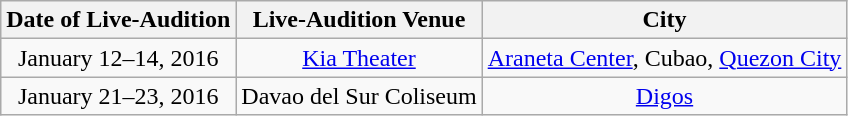<table class="wikitable" style="text-align:center; font-size:100%" width=auto">
<tr>
<th>Date of Live-Audition</th>
<th>Live-Audition Venue</th>
<th>City</th>
</tr>
<tr>
<td>January 12–14, 2016</td>
<td><a href='#'>Kia Theater</a></td>
<td><a href='#'>Araneta Center</a>, Cubao, <a href='#'>Quezon City</a></td>
</tr>
<tr>
<td>January 21–23, 2016</td>
<td>Davao del Sur Coliseum</td>
<td><a href='#'>Digos</a></td>
</tr>
</table>
